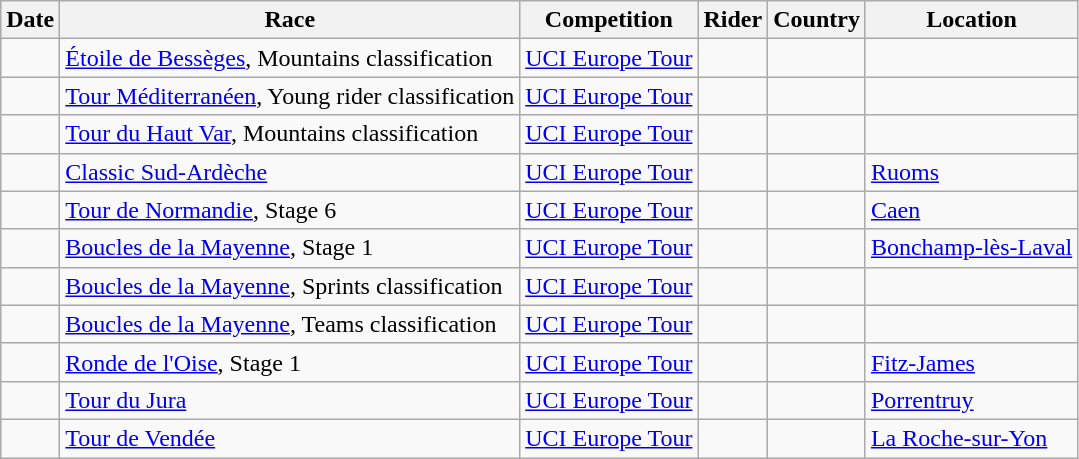<table class="wikitable sortable">
<tr>
<th>Date</th>
<th>Race</th>
<th>Competition</th>
<th>Rider</th>
<th>Country</th>
<th>Location</th>
</tr>
<tr>
<td></td>
<td><a href='#'>Étoile de Bessèges</a>, Mountains classification</td>
<td><a href='#'>UCI Europe Tour</a></td>
<td></td>
<td></td>
<td></td>
</tr>
<tr>
<td></td>
<td><a href='#'>Tour Méditerranéen</a>, Young rider classification</td>
<td><a href='#'>UCI Europe Tour</a></td>
<td></td>
<td></td>
<td></td>
</tr>
<tr>
<td></td>
<td><a href='#'>Tour du Haut Var</a>, Mountains classification</td>
<td><a href='#'>UCI Europe Tour</a></td>
<td></td>
<td></td>
<td></td>
</tr>
<tr>
<td></td>
<td><a href='#'>Classic Sud-Ardèche</a></td>
<td><a href='#'>UCI Europe Tour</a></td>
<td></td>
<td></td>
<td><a href='#'>Ruoms</a></td>
</tr>
<tr>
<td></td>
<td><a href='#'>Tour de Normandie</a>, Stage 6</td>
<td><a href='#'>UCI Europe Tour</a></td>
<td></td>
<td></td>
<td><a href='#'>Caen</a></td>
</tr>
<tr>
<td></td>
<td><a href='#'>Boucles de la Mayenne</a>, Stage 1</td>
<td><a href='#'>UCI Europe Tour</a></td>
<td></td>
<td></td>
<td><a href='#'>Bonchamp-lès-Laval</a></td>
</tr>
<tr>
<td></td>
<td><a href='#'>Boucles de la Mayenne</a>, Sprints classification</td>
<td><a href='#'>UCI Europe Tour</a></td>
<td></td>
<td></td>
<td></td>
</tr>
<tr>
<td></td>
<td><a href='#'>Boucles de la Mayenne</a>, Teams classification</td>
<td><a href='#'>UCI Europe Tour</a></td>
<td align="center"></td>
<td></td>
<td></td>
</tr>
<tr>
<td></td>
<td><a href='#'>Ronde de l'Oise</a>, Stage 1</td>
<td><a href='#'>UCI Europe Tour</a></td>
<td></td>
<td></td>
<td><a href='#'>Fitz-James</a></td>
</tr>
<tr>
<td></td>
<td><a href='#'>Tour du Jura</a></td>
<td><a href='#'>UCI Europe Tour</a></td>
<td></td>
<td></td>
<td><a href='#'>Porrentruy</a></td>
</tr>
<tr>
<td></td>
<td><a href='#'>Tour de Vendée</a></td>
<td><a href='#'>UCI Europe Tour</a></td>
<td></td>
<td></td>
<td><a href='#'>La Roche-sur-Yon</a></td>
</tr>
</table>
